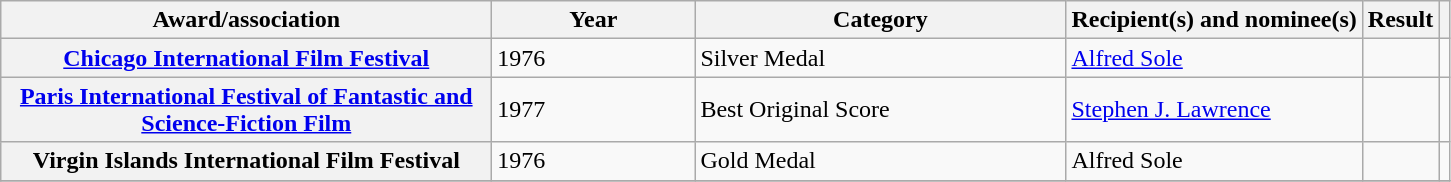<table class="wikitable plainrowheaders sortable">
<tr>
<th scope="col" style="width:20em;">Award/association</th>
<th scope="col" style="width:8em;">Year</th>
<th scope="col" style="width:15em;">Category</th>
<th scope="col">Recipient(s) and nominee(s)</th>
<th scope="col">Result</th>
<th scope="col" class="unsortable"></th>
</tr>
<tr>
<th scope="row"><a href='#'>Chicago International Film Festival</a></th>
<td>1976</td>
<td>Silver Medal</td>
<td><a href='#'>Alfred Sole</a></td>
<td></td>
<td style="text-align:center;"></td>
</tr>
<tr>
<th scope="row"><a href='#'>Paris International Festival of Fantastic and Science-Fiction Film</a></th>
<td>1977</td>
<td>Best Original Score</td>
<td><a href='#'>Stephen J. Lawrence</a></td>
<td></td>
<td style="text-align:center;"></td>
</tr>
<tr>
<th scope="row">Virgin Islands International Film Festival</th>
<td>1976</td>
<td>Gold Medal</td>
<td>Alfred Sole</td>
<td></td>
<td style="text-align:center;"></td>
</tr>
<tr>
</tr>
</table>
